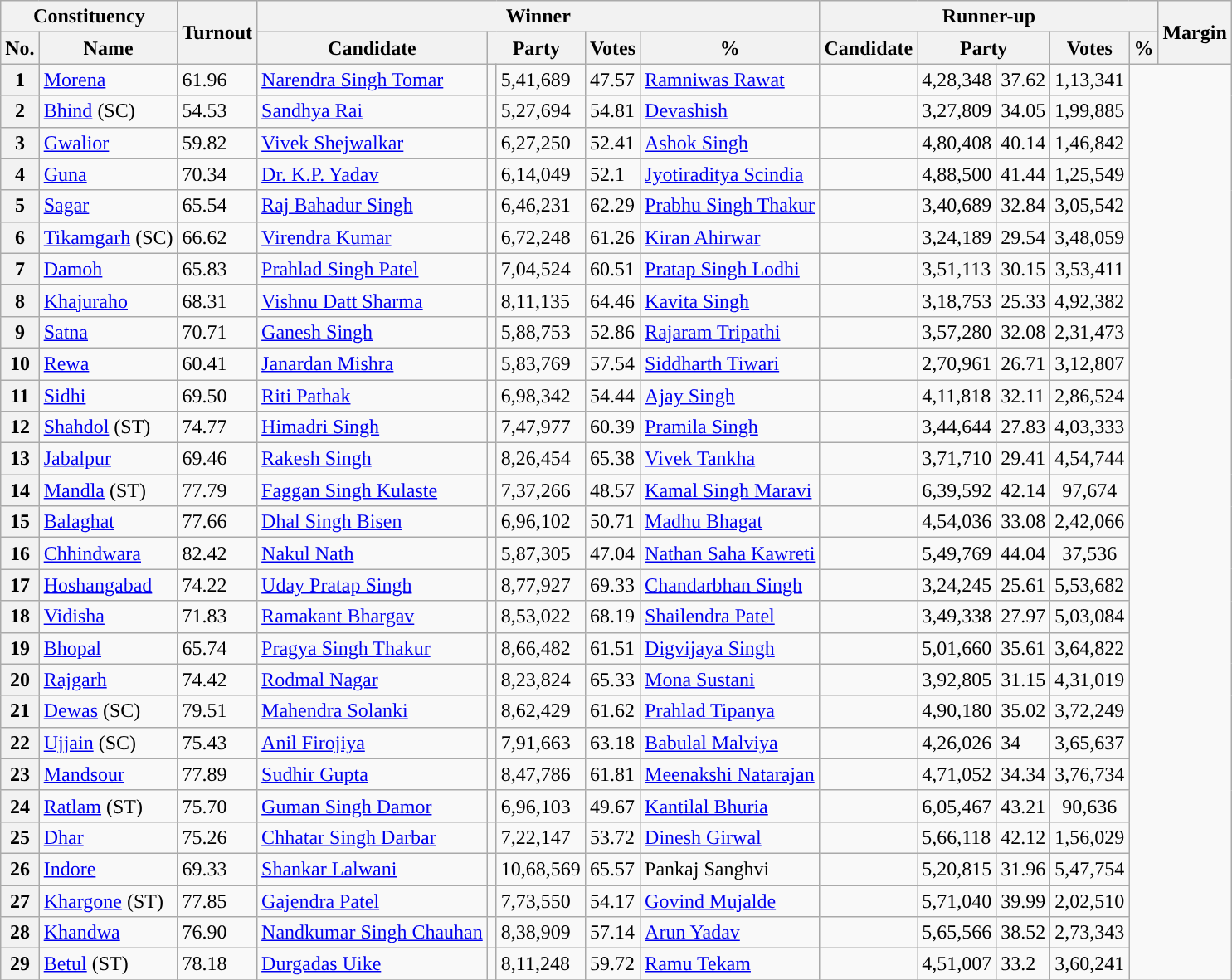<table class="wikitable sortable">
<tr>
<th colspan="2">Constituency</th>
<th rowspan="2">Turnout<strong></strong></th>
<th colspan="5">Winner</th>
<th colspan="5">Runner-up</th>
<th rowspan="2" data-sort-type=number>Margin</th>
</tr>
<tr>
<th>No.</th>
<th>Name</th>
<th>Candidate</th>
<th colspan="2">Party</th>
<th data-sort-type=number>Votes</th>
<th>%</th>
<th>Candidate</th>
<th colspan="2">Party</th>
<th data-sort-type=number>Votes</th>
<th>%</th>
</tr>
<tr>
<th>1</th>
<td><a href='#'>Morena</a></td>
<td>61.96 </td>
<td><a href='#'>Narendra Singh Tomar</a></td>
<td></td>
<td>5,41,689</td>
<td>47.57</td>
<td><a href='#'>Ramniwas Rawat</a></td>
<td></td>
<td>4,28,348</td>
<td>37.62</td>
<td style="text-align:center;background:">1,13,341</td>
</tr>
<tr>
<th>2</th>
<td><a href='#'>Bhind</a> (SC)</td>
<td>54.53 </td>
<td><a href='#'>Sandhya Rai</a></td>
<td></td>
<td>5,27,694</td>
<td>54.81</td>
<td><a href='#'>Devashish</a></td>
<td></td>
<td>3,27,809</td>
<td>34.05</td>
<td style="text-align:center;background:">1,99,885</td>
</tr>
<tr>
<th>3</th>
<td><a href='#'>Gwalior</a></td>
<td>59.82 </td>
<td><a href='#'>Vivek Shejwalkar</a></td>
<td></td>
<td>6,27,250</td>
<td>52.41</td>
<td><a href='#'>Ashok Singh</a></td>
<td></td>
<td>4,80,408</td>
<td>40.14</td>
<td style="text-align:center;background:">1,46,842</td>
</tr>
<tr>
<th>4</th>
<td><a href='#'>Guna</a></td>
<td>70.34 </td>
<td><a href='#'>Dr. K.P. Yadav</a></td>
<td></td>
<td>6,14,049</td>
<td>52.1</td>
<td><a href='#'>Jyotiraditya Scindia</a></td>
<td></td>
<td>4,88,500</td>
<td>41.44</td>
<td style="text-align:center;background:">1,25,549</td>
</tr>
<tr>
<th>5</th>
<td><a href='#'>Sagar</a></td>
<td>65.54 </td>
<td><a href='#'>Raj Bahadur Singh</a></td>
<td></td>
<td>6,46,231</td>
<td>62.29</td>
<td><a href='#'>Prabhu Singh Thakur</a></td>
<td></td>
<td>3,40,689</td>
<td>32.84</td>
<td style="text-align:center;background:">3,05,542</td>
</tr>
<tr>
<th>6</th>
<td><a href='#'>Tikamgarh</a> (SC)</td>
<td>66.62 </td>
<td><a href='#'>Virendra Kumar</a></td>
<td></td>
<td>6,72,248</td>
<td>61.26</td>
<td><a href='#'>Kiran Ahirwar</a></td>
<td></td>
<td>3,24,189</td>
<td>29.54</td>
<td style="text-align:center;background:">3,48,059</td>
</tr>
<tr>
<th>7</th>
<td><a href='#'>Damoh</a></td>
<td>65.83 </td>
<td><a href='#'>Prahlad Singh Patel</a></td>
<td></td>
<td>7,04,524</td>
<td>60.51</td>
<td><a href='#'>Pratap Singh Lodhi</a></td>
<td></td>
<td>3,51,113</td>
<td>30.15</td>
<td style="text-align:center;background:">3,53,411</td>
</tr>
<tr>
<th>8</th>
<td><a href='#'>Khajuraho</a></td>
<td>68.31 </td>
<td><a href='#'>Vishnu Datt Sharma</a></td>
<td></td>
<td>8,11,135</td>
<td>64.46</td>
<td><a href='#'>Kavita Singh</a></td>
<td></td>
<td>3,18,753</td>
<td>25.33</td>
<td style="text-align:center;background:">4,92,382</td>
</tr>
<tr>
<th>9</th>
<td><a href='#'>Satna</a></td>
<td>70.71 </td>
<td><a href='#'>Ganesh Singh</a></td>
<td></td>
<td>5,88,753</td>
<td>52.86</td>
<td><a href='#'>Rajaram Tripathi</a></td>
<td></td>
<td>3,57,280</td>
<td>32.08</td>
<td style="text-align:center;background:">2,31,473</td>
</tr>
<tr>
<th>10</th>
<td><a href='#'>Rewa</a></td>
<td>60.41 </td>
<td><a href='#'>Janardan Mishra</a></td>
<td></td>
<td>5,83,769</td>
<td>57.54</td>
<td><a href='#'>Siddharth Tiwari</a></td>
<td></td>
<td>2,70,961</td>
<td>26.71</td>
<td style="text-align:center;background:">3,12,807</td>
</tr>
<tr>
<th>11</th>
<td><a href='#'>Sidhi</a></td>
<td>69.50 </td>
<td><a href='#'>Riti Pathak</a></td>
<td></td>
<td>6,98,342</td>
<td>54.44</td>
<td><a href='#'>Ajay Singh</a></td>
<td></td>
<td>4,11,818</td>
<td>32.11</td>
<td style="text-align:center;background:">2,86,524</td>
</tr>
<tr>
<th>12</th>
<td><a href='#'>Shahdol</a> (ST)</td>
<td>74.77 </td>
<td><a href='#'>Himadri Singh</a></td>
<td></td>
<td>7,47,977</td>
<td>60.39</td>
<td><a href='#'>Pramila Singh</a></td>
<td></td>
<td>3,44,644</td>
<td>27.83</td>
<td style="text-align:center;background:">4,03,333</td>
</tr>
<tr>
<th>13</th>
<td><a href='#'>Jabalpur</a></td>
<td>69.46 </td>
<td><a href='#'>Rakesh Singh</a></td>
<td></td>
<td>8,26,454</td>
<td>65.38</td>
<td><a href='#'>Vivek Tankha</a></td>
<td></td>
<td>3,71,710</td>
<td>29.41</td>
<td style="text-align:center;background:">4,54,744</td>
</tr>
<tr>
<th>14</th>
<td><a href='#'>Mandla</a> (ST)</td>
<td>77.79 </td>
<td><a href='#'>Faggan Singh Kulaste</a></td>
<td></td>
<td>7,37,266</td>
<td>48.57</td>
<td><a href='#'>Kamal Singh Maravi</a></td>
<td></td>
<td>6,39,592</td>
<td>42.14</td>
<td style="text-align:center;background:">97,674</td>
</tr>
<tr>
<th>15</th>
<td><a href='#'>Balaghat</a></td>
<td>77.66 </td>
<td><a href='#'>Dhal Singh Bisen</a></td>
<td></td>
<td>6,96,102</td>
<td>50.71</td>
<td><a href='#'>Madhu Bhagat</a></td>
<td></td>
<td>4,54,036</td>
<td>33.08</td>
<td style="text-align:center;background:">2,42,066</td>
</tr>
<tr>
<th>16</th>
<td><a href='#'>Chhindwara</a></td>
<td>82.42 </td>
<td><a href='#'>Nakul Nath</a></td>
<td></td>
<td>5,87,305</td>
<td>47.04</td>
<td><a href='#'>Nathan Saha Kawreti</a></td>
<td></td>
<td>5,49,769</td>
<td>44.04</td>
<td style="text-align:center;background:">37,536</td>
</tr>
<tr>
<th>17</th>
<td><a href='#'>Hoshangabad</a></td>
<td>74.22 </td>
<td><a href='#'>Uday Pratap Singh</a></td>
<td></td>
<td>8,77,927</td>
<td>69.33</td>
<td><a href='#'>Chandarbhan Singh</a></td>
<td></td>
<td>3,24,245</td>
<td>25.61</td>
<td style="text-align:center;background:">5,53,682</td>
</tr>
<tr>
<th>18</th>
<td><a href='#'>Vidisha</a></td>
<td>71.83 </td>
<td><a href='#'>Ramakant Bhargav</a></td>
<td></td>
<td>8,53,022</td>
<td>68.19</td>
<td><a href='#'>Shailendra Patel</a></td>
<td></td>
<td>3,49,338</td>
<td>27.97</td>
<td style="text-align:center;background:">5,03,084</td>
</tr>
<tr>
<th>19</th>
<td><a href='#'>Bhopal</a></td>
<td>65.74 </td>
<td><a href='#'>Pragya Singh Thakur</a></td>
<td></td>
<td>8,66,482</td>
<td>61.51</td>
<td><a href='#'>Digvijaya Singh</a></td>
<td></td>
<td>5,01,660</td>
<td>35.61</td>
<td style="text-align:center;background:">3,64,822</td>
</tr>
<tr>
<th>20</th>
<td><a href='#'>Rajgarh</a></td>
<td>74.42 </td>
<td><a href='#'>Rodmal Nagar</a></td>
<td></td>
<td>8,23,824</td>
<td>65.33</td>
<td><a href='#'>Mona Sustani</a></td>
<td></td>
<td>3,92,805</td>
<td>31.15</td>
<td style="text-align:center;background:">4,31,019</td>
</tr>
<tr>
<th>21</th>
<td><a href='#'>Dewas</a> (SC)</td>
<td>79.51 </td>
<td><a href='#'>Mahendra Solanki</a></td>
<td></td>
<td>8,62,429</td>
<td>61.62</td>
<td><a href='#'>Prahlad Tipanya</a></td>
<td></td>
<td>4,90,180</td>
<td>35.02</td>
<td style="text-align:center;background:">3,72,249</td>
</tr>
<tr>
<th>22</th>
<td><a href='#'>Ujjain</a> (SC)</td>
<td>75.43 </td>
<td><a href='#'>Anil Firojiya</a></td>
<td></td>
<td>7,91,663</td>
<td>63.18</td>
<td><a href='#'>Babulal Malviya</a></td>
<td></td>
<td>4,26,026</td>
<td>34</td>
<td style="text-align:center;background:">3,65,637</td>
</tr>
<tr>
<th>23</th>
<td><a href='#'>Mandsour</a></td>
<td>77.89 </td>
<td><a href='#'>Sudhir Gupta</a></td>
<td></td>
<td>8,47,786</td>
<td>61.81</td>
<td><a href='#'>Meenakshi Natarajan</a></td>
<td></td>
<td>4,71,052</td>
<td>34.34</td>
<td style="text-align:center;background:">3,76,734</td>
</tr>
<tr>
<th>24</th>
<td><a href='#'>Ratlam</a> (ST)</td>
<td>75.70 </td>
<td><a href='#'>Guman Singh Damor</a></td>
<td></td>
<td>6,96,103</td>
<td>49.67</td>
<td><a href='#'>Kantilal Bhuria</a></td>
<td></td>
<td>6,05,467</td>
<td>43.21</td>
<td style="text-align:center;background:">90,636</td>
</tr>
<tr>
<th>25</th>
<td><a href='#'>Dhar</a></td>
<td>75.26 </td>
<td><a href='#'>Chhatar Singh Darbar</a></td>
<td></td>
<td>7,22,147</td>
<td>53.72</td>
<td><a href='#'>Dinesh Girwal</a></td>
<td></td>
<td>5,66,118</td>
<td>42.12</td>
<td style="text-align:center;background:">1,56,029</td>
</tr>
<tr>
<th>26</th>
<td><a href='#'>Indore</a></td>
<td>69.33 </td>
<td><a href='#'>Shankar Lalwani</a></td>
<td></td>
<td>10,68,569</td>
<td>65.57</td>
<td>Pankaj Sanghvi</td>
<td></td>
<td>5,20,815</td>
<td>31.96</td>
<td style="text-align:center;background:">5,47,754</td>
</tr>
<tr>
<th>27</th>
<td><a href='#'>Khargone</a> (ST)</td>
<td>77.85 </td>
<td><a href='#'>Gajendra Patel</a></td>
<td></td>
<td>7,73,550</td>
<td>54.17</td>
<td><a href='#'>Govind Mujalde</a></td>
<td></td>
<td>5,71,040</td>
<td>39.99</td>
<td style="text-align:center;background:">2,02,510</td>
</tr>
<tr>
<th>28</th>
<td><a href='#'>Khandwa</a></td>
<td>76.90 </td>
<td><a href='#'>Nandkumar Singh Chauhan</a></td>
<td></td>
<td>8,38,909</td>
<td>57.14</td>
<td><a href='#'>Arun Yadav</a></td>
<td></td>
<td>5,65,566</td>
<td>38.52</td>
<td style="text-align:center;background:">2,73,343</td>
</tr>
<tr>
<th>29</th>
<td><a href='#'>Betul</a> (ST)</td>
<td>78.18 </td>
<td><a href='#'>Durgadas Uike</a></td>
<td></td>
<td>8,11,248</td>
<td>59.72</td>
<td><a href='#'>Ramu Tekam</a></td>
<td></td>
<td>4,51,007</td>
<td>33.2</td>
<td style="text-align:center;background:">3,60,241</td>
</tr>
<tr>
</tr>
</table>
